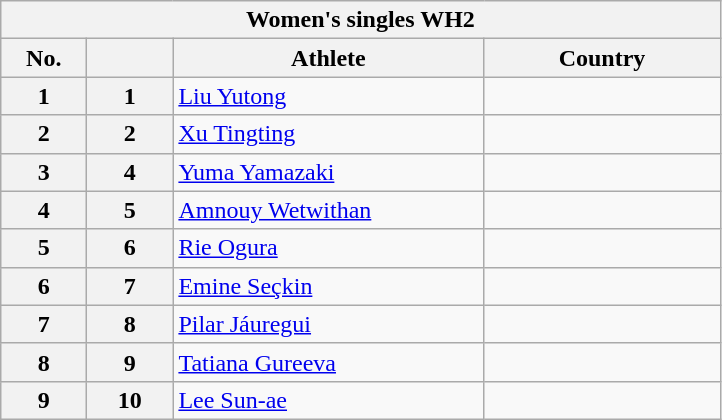<table class="wikitable">
<tr>
<th colspan="4">Women's singles WH2</th>
</tr>
<tr>
<th width="50">No.</th>
<th width="50"></th>
<th width="200">Athlete</th>
<th width="150">Country</th>
</tr>
<tr>
<th>1</th>
<th>1</th>
<td><a href='#'>Liu Yutong</a></td>
<td></td>
</tr>
<tr>
<th>2</th>
<th>2</th>
<td><a href='#'>Xu Tingting</a></td>
<td></td>
</tr>
<tr>
<th>3</th>
<th>4</th>
<td><a href='#'>Yuma Yamazaki</a></td>
<td></td>
</tr>
<tr>
<th>4</th>
<th>5</th>
<td><a href='#'>Amnouy Wetwithan</a></td>
<td></td>
</tr>
<tr>
<th>5</th>
<th>6</th>
<td><a href='#'>Rie Ogura</a></td>
<td></td>
</tr>
<tr>
<th>6</th>
<th>7</th>
<td><a href='#'>Emine Seçkin</a></td>
<td></td>
</tr>
<tr>
<th>7</th>
<th>8</th>
<td><a href='#'>Pilar Jáuregui</a></td>
<td></td>
</tr>
<tr>
<th>8</th>
<th>9</th>
<td><a href='#'>Tatiana Gureeva</a></td>
<td></td>
</tr>
<tr>
<th>9</th>
<th>10</th>
<td><a href='#'>Lee Sun-ae</a></td>
<td></td>
</tr>
</table>
